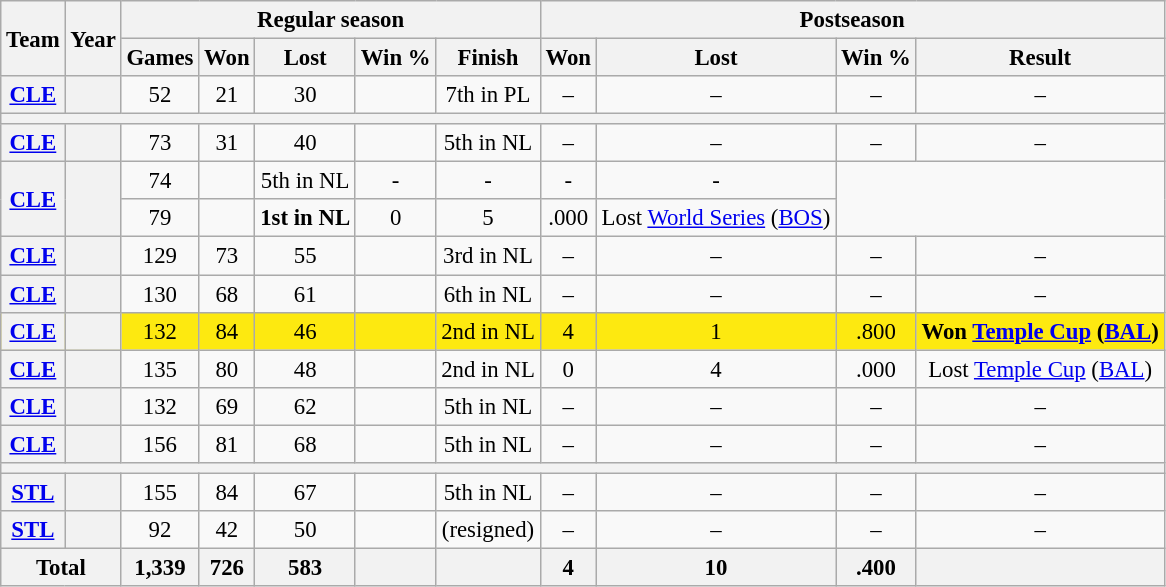<table class="wikitable" style="font-size: 95%; text-align:center;">
<tr>
<th rowspan="2">Team</th>
<th rowspan="2">Year</th>
<th colspan="5">Regular season</th>
<th colspan="4">Postseason</th>
</tr>
<tr>
<th>Games</th>
<th>Won</th>
<th>Lost</th>
<th>Win %</th>
<th>Finish</th>
<th>Won</th>
<th>Lost</th>
<th>Win %</th>
<th>Result</th>
</tr>
<tr>
<th><a href='#'>CLE</a></th>
<th></th>
<td>52</td>
<td>21</td>
<td>30</td>
<td></td>
<td>7th in PL</td>
<td>–</td>
<td>–</td>
<td>–</td>
<td>–</td>
</tr>
<tr>
<th colspan="11"></th>
</tr>
<tr>
<th><a href='#'>CLE</a></th>
<th></th>
<td>73</td>
<td>31</td>
<td>40</td>
<td></td>
<td>5th in NL</td>
<td>–</td>
<td>–</td>
<td>–</td>
<td>–</td>
</tr>
<tr>
<th rowspan="2"><a href='#'>CLE</a></th>
<th rowspan="2"></th>
<td>74</td>
<td></td>
<td>5th in NL</td>
<td>-</td>
<td>-</td>
<td>-</td>
<td>-</td>
</tr>
<tr>
<td>79</td>
<td></td>
<td><strong>1st in NL</strong></td>
<td>0</td>
<td>5</td>
<td>.000</td>
<td>Lost <a href='#'>World Series</a> (<a href='#'>BOS</a>)</td>
</tr>
<tr>
<th><a href='#'>CLE</a></th>
<th></th>
<td>129</td>
<td>73</td>
<td>55</td>
<td></td>
<td>3rd in NL</td>
<td>–</td>
<td>–</td>
<td>–</td>
<td>–</td>
</tr>
<tr>
<th><a href='#'>CLE</a></th>
<th></th>
<td>130</td>
<td>68</td>
<td>61</td>
<td></td>
<td>6th in NL</td>
<td>–</td>
<td>–</td>
<td>–</td>
<td>–</td>
</tr>
<tr style="background:#fde910">
<th><a href='#'>CLE</a></th>
<th></th>
<td>132</td>
<td>84</td>
<td>46</td>
<td></td>
<td>2nd in NL</td>
<td>4</td>
<td>1</td>
<td>.800</td>
<td><strong>Won <a href='#'>Temple Cup</a> (<a href='#'>BAL</a>)</strong></td>
</tr>
<tr>
<th><a href='#'>CLE</a></th>
<th></th>
<td>135</td>
<td>80</td>
<td>48</td>
<td></td>
<td>2nd in NL</td>
<td>0</td>
<td>4</td>
<td>.000</td>
<td>Lost <a href='#'>Temple Cup</a> (<a href='#'>BAL</a>)</td>
</tr>
<tr>
<th><a href='#'>CLE</a></th>
<th></th>
<td>132</td>
<td>69</td>
<td>62</td>
<td></td>
<td>5th in NL</td>
<td>–</td>
<td>–</td>
<td>–</td>
<td>–</td>
</tr>
<tr>
<th><a href='#'>CLE</a></th>
<th></th>
<td>156</td>
<td>81</td>
<td>68</td>
<td></td>
<td>5th in NL</td>
<td>–</td>
<td>–</td>
<td>–</td>
<td>–</td>
</tr>
<tr>
<th colspan="11"></th>
</tr>
<tr>
<th><a href='#'>STL</a></th>
<th></th>
<td>155</td>
<td>84</td>
<td>67</td>
<td></td>
<td>5th in NL</td>
<td>–</td>
<td>–</td>
<td>–</td>
<td>–</td>
</tr>
<tr>
<th><a href='#'>STL</a></th>
<th></th>
<td>92</td>
<td>42</td>
<td>50</td>
<td></td>
<td>(resigned)</td>
<td>–</td>
<td>–</td>
<td>–</td>
<td>–</td>
</tr>
<tr>
<th colspan="2">Total</th>
<th>1,339</th>
<th>726</th>
<th>583</th>
<th></th>
<th></th>
<th>4</th>
<th>10</th>
<th>.400</th>
<th></th>
</tr>
</table>
